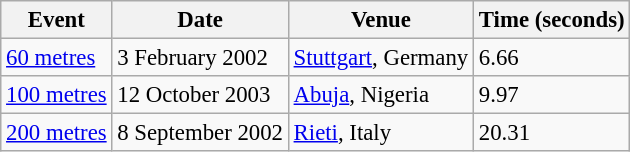<table class="wikitable" style="border-collapse: collapse; font-size: 95%;">
<tr>
<th>Event</th>
<th>Date</th>
<th>Venue</th>
<th>Time (seconds)</th>
</tr>
<tr>
<td><a href='#'>60 metres</a></td>
<td>3 February 2002</td>
<td><a href='#'>Stuttgart</a>, Germany</td>
<td>6.66</td>
</tr>
<tr>
<td><a href='#'>100 metres</a></td>
<td>12 October 2003</td>
<td><a href='#'>Abuja</a>, Nigeria</td>
<td>9.97</td>
</tr>
<tr>
<td><a href='#'>200 metres</a></td>
<td>8 September 2002</td>
<td><a href='#'>Rieti</a>, Italy</td>
<td>20.31</td>
</tr>
</table>
